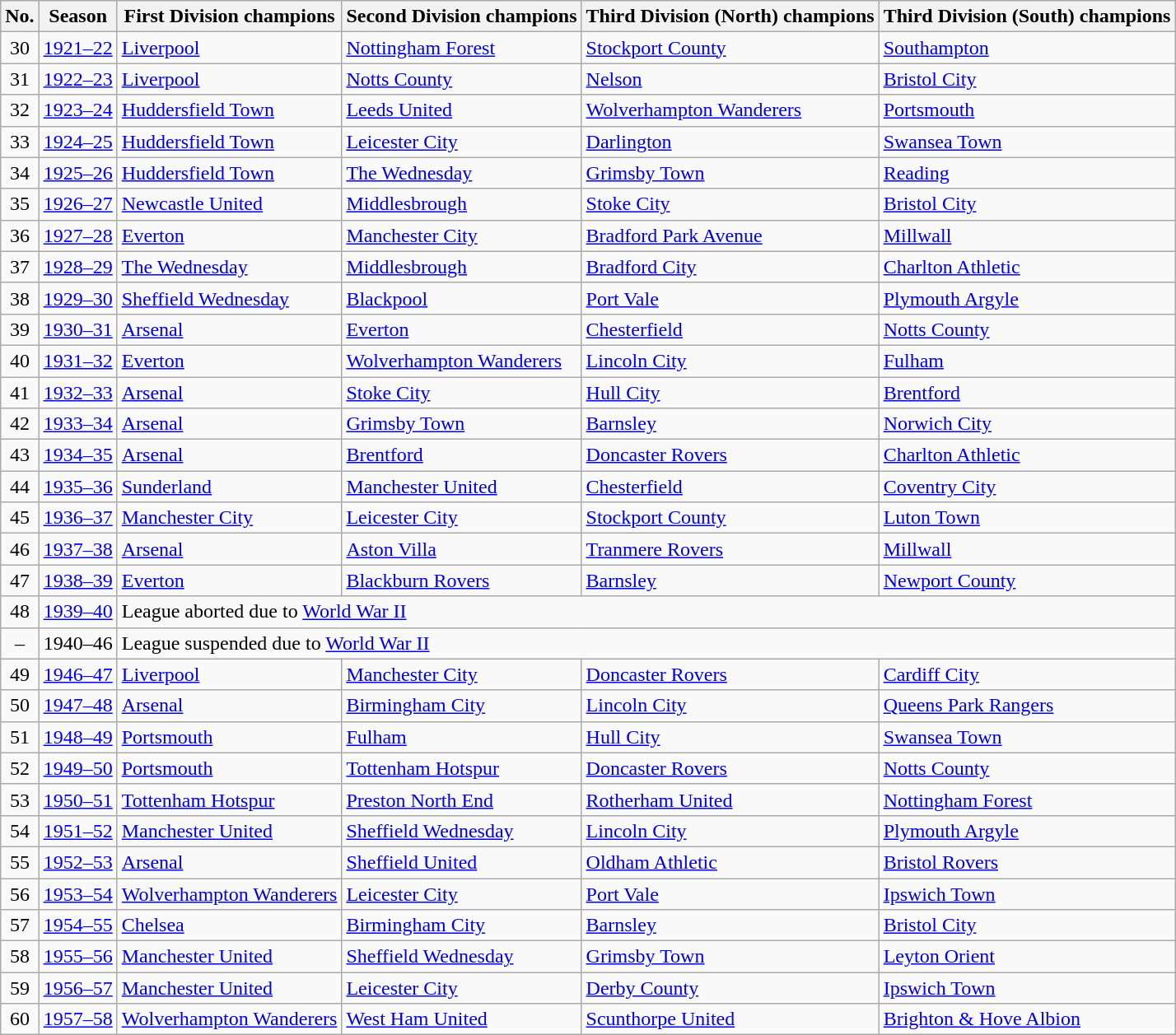<table class="wikitable">
<tr>
<th>No.</th>
<th>Season</th>
<th>First Division champions</th>
<th>Second Division champions</th>
<th>Third Division (North) champions</th>
<th>Third Division (South) champions</th>
</tr>
<tr>
<td align=center>30</td>
<td><a href='#'>1921–22</a></td>
<td><a href='#'>Liverpool</a></td>
<td><a href='#'>Nottingham Forest</a></td>
<td><a href='#'>Stockport County</a></td>
<td><a href='#'>Southampton</a></td>
</tr>
<tr>
<td align=center>31</td>
<td><a href='#'>1922–23</a></td>
<td><a href='#'>Liverpool</a></td>
<td><a href='#'>Notts County</a></td>
<td><a href='#'>Nelson</a></td>
<td><a href='#'>Bristol City</a></td>
</tr>
<tr>
<td align=center>32</td>
<td><a href='#'>1923–24</a></td>
<td><a href='#'>Huddersfield Town</a></td>
<td><a href='#'>Leeds United</a></td>
<td><a href='#'>Wolverhampton Wanderers</a></td>
<td><a href='#'>Portsmouth</a></td>
</tr>
<tr>
<td align=center>33</td>
<td><a href='#'>1924–25</a></td>
<td><a href='#'>Huddersfield Town</a></td>
<td><a href='#'>Leicester City</a></td>
<td><a href='#'>Darlington</a></td>
<td><a href='#'>Swansea Town</a></td>
</tr>
<tr>
<td align=center>34</td>
<td><a href='#'>1925–26</a></td>
<td><a href='#'>Huddersfield Town</a></td>
<td><a href='#'>The Wednesday</a></td>
<td><a href='#'>Grimsby Town</a></td>
<td><a href='#'>Reading</a></td>
</tr>
<tr>
<td align=center>35</td>
<td><a href='#'>1926–27</a></td>
<td><a href='#'>Newcastle United</a></td>
<td><a href='#'>Middlesbrough</a></td>
<td><a href='#'>Stoke City</a></td>
<td><a href='#'>Bristol City</a></td>
</tr>
<tr>
<td align=center>36</td>
<td><a href='#'>1927–28</a></td>
<td><a href='#'>Everton</a></td>
<td><a href='#'>Manchester City</a></td>
<td><a href='#'>Bradford Park Avenue</a></td>
<td><a href='#'>Millwall</a></td>
</tr>
<tr>
<td align=center>37</td>
<td><a href='#'>1928–29</a></td>
<td><a href='#'>The Wednesday</a></td>
<td><a href='#'>Middlesbrough</a></td>
<td><a href='#'>Bradford City</a></td>
<td><a href='#'>Charlton Athletic</a></td>
</tr>
<tr>
<td align=center>38</td>
<td><a href='#'>1929–30</a></td>
<td><a href='#'>Sheffield Wednesday</a></td>
<td><a href='#'>Blackpool</a></td>
<td><a href='#'>Port Vale</a></td>
<td><a href='#'>Plymouth Argyle</a></td>
</tr>
<tr>
<td align=center>39</td>
<td><a href='#'>1930–31</a></td>
<td><a href='#'>Arsenal</a></td>
<td><a href='#'>Everton</a></td>
<td><a href='#'>Chesterfield</a></td>
<td><a href='#'>Notts County</a></td>
</tr>
<tr>
<td align=center>40</td>
<td><a href='#'>1931–32</a></td>
<td><a href='#'>Everton</a></td>
<td><a href='#'>Wolverhampton Wanderers</a></td>
<td><a href='#'>Lincoln City</a></td>
<td><a href='#'>Fulham</a></td>
</tr>
<tr>
<td align=center>41</td>
<td><a href='#'>1932–33</a></td>
<td><a href='#'>Arsenal</a></td>
<td><a href='#'>Stoke City</a></td>
<td><a href='#'>Hull City</a></td>
<td><a href='#'>Brentford</a></td>
</tr>
<tr>
<td align=center>42</td>
<td><a href='#'>1933–34</a></td>
<td><a href='#'>Arsenal</a></td>
<td><a href='#'>Grimsby Town</a></td>
<td><a href='#'>Barnsley</a></td>
<td><a href='#'>Norwich City</a></td>
</tr>
<tr>
<td align=center>43</td>
<td><a href='#'>1934–35</a></td>
<td><a href='#'>Arsenal</a></td>
<td><a href='#'>Brentford</a></td>
<td><a href='#'>Doncaster Rovers</a></td>
<td><a href='#'>Charlton Athletic</a></td>
</tr>
<tr>
<td align=center>44</td>
<td><a href='#'>1935–36</a></td>
<td><a href='#'>Sunderland</a></td>
<td><a href='#'>Manchester United</a></td>
<td><a href='#'>Chesterfield</a></td>
<td><a href='#'>Coventry City</a></td>
</tr>
<tr>
<td align=center>45</td>
<td><a href='#'>1936–37</a></td>
<td><a href='#'>Manchester City</a></td>
<td><a href='#'>Leicester City</a></td>
<td><a href='#'>Stockport County</a></td>
<td><a href='#'>Luton Town</a></td>
</tr>
<tr>
<td align=center>46</td>
<td><a href='#'>1937–38</a></td>
<td><a href='#'>Arsenal</a></td>
<td><a href='#'>Aston Villa</a></td>
<td><a href='#'>Tranmere Rovers</a></td>
<td><a href='#'>Millwall</a></td>
</tr>
<tr>
<td align=center>47</td>
<td><a href='#'>1938–39</a></td>
<td><a href='#'>Everton</a></td>
<td><a href='#'>Blackburn Rovers</a></td>
<td><a href='#'>Barnsley</a></td>
<td><a href='#'>Newport County</a></td>
</tr>
<tr>
<td align=center>48</td>
<td><a href='#'>1939–40</a></td>
<td colspan=4>League aborted due to <a href='#'>World War II</a></td>
</tr>
<tr>
<td align=center>–</td>
<td>1940–46</td>
<td colspan=4>League suspended due to <a href='#'>World War II</a></td>
</tr>
<tr>
<td align=center>49</td>
<td><a href='#'>1946–47</a></td>
<td><a href='#'>Liverpool</a></td>
<td><a href='#'>Manchester City</a></td>
<td><a href='#'>Doncaster Rovers</a></td>
<td><a href='#'>Cardiff City</a></td>
</tr>
<tr>
<td align=center>50</td>
<td><a href='#'>1947–48</a></td>
<td><a href='#'>Arsenal</a></td>
<td><a href='#'>Birmingham City</a></td>
<td><a href='#'>Lincoln City</a></td>
<td><a href='#'>Queens Park Rangers</a></td>
</tr>
<tr>
<td align=center>51</td>
<td><a href='#'>1948–49</a></td>
<td><a href='#'>Portsmouth</a></td>
<td><a href='#'>Fulham</a></td>
<td><a href='#'>Hull City</a></td>
<td><a href='#'>Swansea Town</a></td>
</tr>
<tr>
<td align=center>52</td>
<td><a href='#'>1949–50</a></td>
<td><a href='#'>Portsmouth</a></td>
<td><a href='#'>Tottenham Hotspur</a></td>
<td><a href='#'>Doncaster Rovers</a></td>
<td><a href='#'>Notts County</a></td>
</tr>
<tr>
<td align=center>53</td>
<td><a href='#'>1950–51</a></td>
<td><a href='#'>Tottenham Hotspur</a></td>
<td><a href='#'>Preston North End</a></td>
<td><a href='#'>Rotherham United</a></td>
<td><a href='#'>Nottingham Forest</a></td>
</tr>
<tr>
<td align=center>54</td>
<td><a href='#'>1951–52</a></td>
<td><a href='#'>Manchester United</a></td>
<td><a href='#'>Sheffield Wednesday</a></td>
<td><a href='#'>Lincoln City</a></td>
<td><a href='#'>Plymouth Argyle</a></td>
</tr>
<tr>
<td align=center>55</td>
<td><a href='#'>1952–53</a></td>
<td><a href='#'>Arsenal</a></td>
<td><a href='#'>Sheffield United</a></td>
<td><a href='#'>Oldham Athletic</a></td>
<td><a href='#'>Bristol Rovers</a></td>
</tr>
<tr>
<td align=center>56</td>
<td><a href='#'>1953–54</a></td>
<td><a href='#'>Wolverhampton Wanderers</a></td>
<td><a href='#'>Leicester City</a></td>
<td><a href='#'>Port Vale</a></td>
<td><a href='#'>Ipswich Town</a></td>
</tr>
<tr>
<td align=center>57</td>
<td><a href='#'>1954–55</a></td>
<td><a href='#'>Chelsea</a></td>
<td><a href='#'>Birmingham City</a></td>
<td><a href='#'>Barnsley</a></td>
<td><a href='#'>Bristol City</a></td>
</tr>
<tr>
<td align=center>58</td>
<td><a href='#'>1955–56</a></td>
<td><a href='#'>Manchester United</a></td>
<td><a href='#'>Sheffield Wednesday</a></td>
<td><a href='#'>Grimsby Town</a></td>
<td><a href='#'>Leyton Orient</a></td>
</tr>
<tr>
<td align=center>59</td>
<td><a href='#'>1956–57</a></td>
<td><a href='#'>Manchester United</a></td>
<td><a href='#'>Leicester City</a></td>
<td><a href='#'>Derby County</a></td>
<td><a href='#'>Ipswich Town</a></td>
</tr>
<tr>
<td align=center>60</td>
<td><a href='#'>1957–58</a></td>
<td><a href='#'>Wolverhampton Wanderers</a></td>
<td><a href='#'>West Ham United</a></td>
<td><a href='#'>Scunthorpe United</a></td>
<td><a href='#'>Brighton & Hove Albion</a></td>
</tr>
</table>
